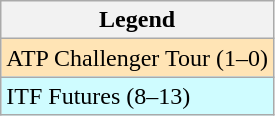<table class="wikitable">
<tr>
<th>Legend</th>
</tr>
<tr style="background:moccasin;">
<td>ATP Challenger Tour (1–0)</td>
</tr>
<tr style="background:#cffcff;">
<td>ITF Futures (8–13)</td>
</tr>
</table>
